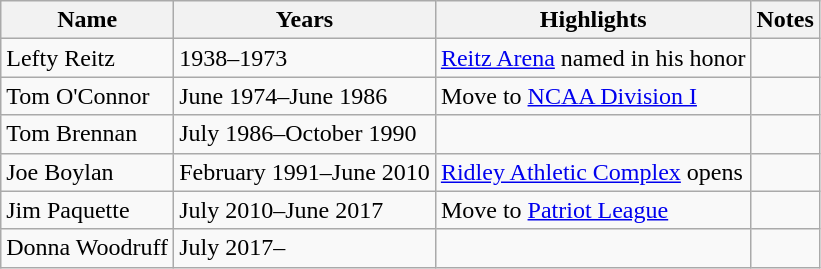<table class="wikitable">
<tr>
<th>Name</th>
<th>Years</th>
<th>Highlights</th>
<th>Notes</th>
</tr>
<tr>
<td>Lefty Reitz</td>
<td>1938–1973</td>
<td><a href='#'>Reitz Arena</a> named in his honor</td>
<td align=center></td>
</tr>
<tr>
<td>Tom O'Connor</td>
<td>June 1974–June 1986</td>
<td>Move to <a href='#'>NCAA Division I</a></td>
<td align=center></td>
</tr>
<tr>
<td>Tom Brennan</td>
<td>July 1986–October 1990</td>
<td></td>
<td align=center></td>
</tr>
<tr>
<td>Joe Boylan</td>
<td>February 1991–June 2010</td>
<td><a href='#'>Ridley Athletic Complex</a> opens</td>
<td align=center></td>
</tr>
<tr>
<td>Jim Paquette</td>
<td>July 2010–June 2017</td>
<td>Move to <a href='#'>Patriot League</a></td>
<td align=center></td>
</tr>
<tr>
<td>Donna Woodruff</td>
<td>July 2017–</td>
<td></td>
<td align=center></td>
</tr>
</table>
